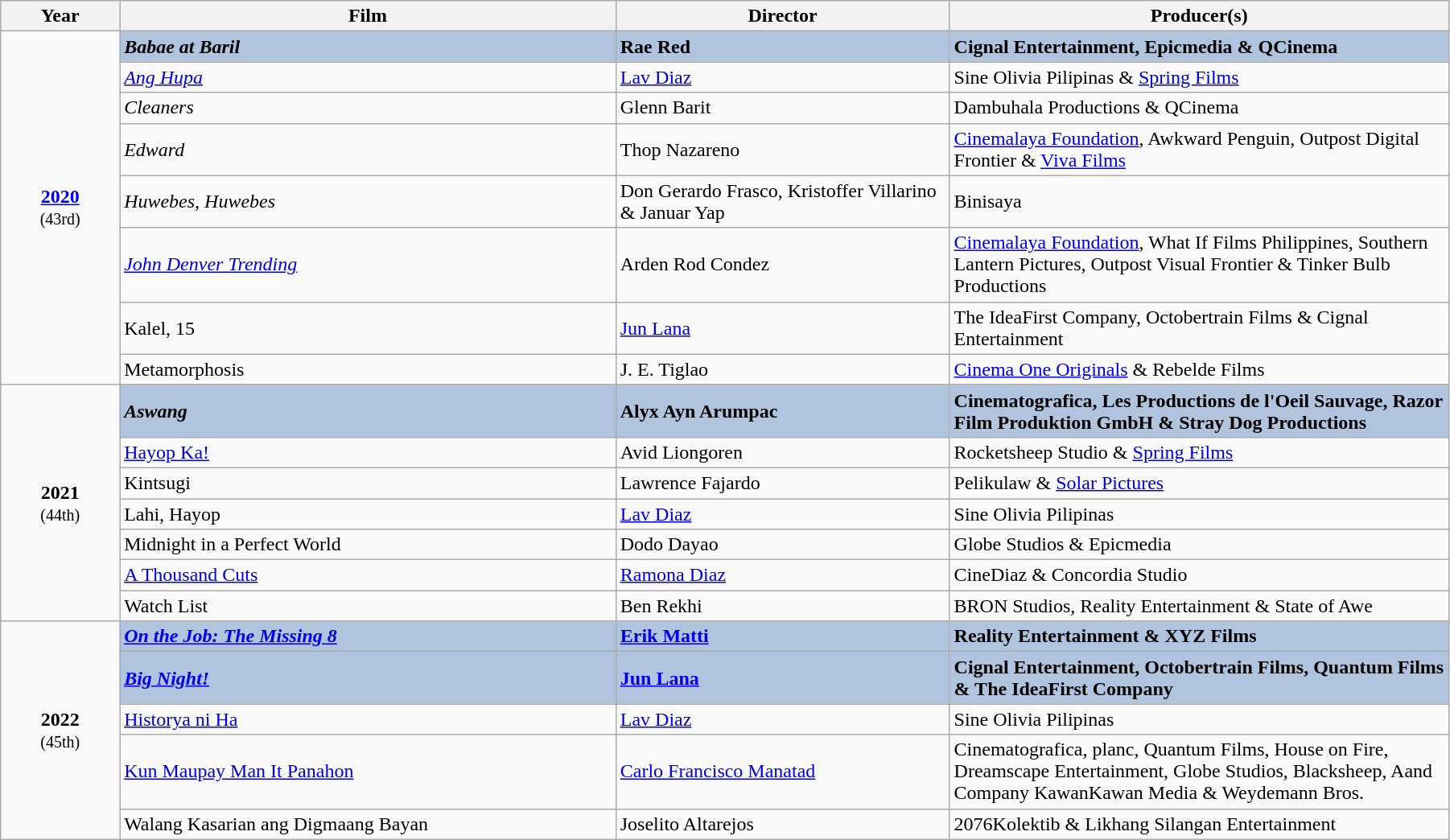<table class="wikitable" width="95%" cellpadding="6">
<tr>
<th width="100"><strong>Year</strong></th>
<th width="450"><strong>Film</strong></th>
<th width="300"><strong>Director</strong></th>
<th width="450"><strong>Producer(s)</strong></th>
</tr>
<tr>
<td rowspan="8" style="text-align:center;"><strong><a href='#'>2020</a></strong><br><small>(43rd)</small></td>
<td style="background:#B0C4DE"><strong><em>Babae at Baril</em></strong></td>
<td style="background:#B0C4DE"><strong>Rae Red</strong></td>
<td style="background:#B0C4DE"><strong>Cignal Entertainment, Epicmedia & QCinema</strong></td>
</tr>
<tr>
<td><em><a href='#'>Ang Hupa</a></em></td>
<td><a href='#'>Lav Diaz</a></td>
<td>Sine Olivia Pilipinas & <a href='#'>Spring Films</a></td>
</tr>
<tr>
<td><em>Cleaners</em></td>
<td>Glenn Barit</td>
<td>Dambuhala Productions & QCinema</td>
</tr>
<tr>
<td><em>Edward</em></td>
<td>Thop Nazareno</td>
<td><a href='#'>Cinemalaya Foundation</a>, Awkward Penguin, Outpost Digital Frontier & <a href='#'>Viva Films</a></td>
</tr>
<tr>
<td><em>Huwebes, Huwebes</em></td>
<td>Don Gerardo Frasco, Kristoffer Villarino & Januar Yap</td>
<td>Binisaya</td>
</tr>
<tr>
<td><em><a href='#'>John Denver Trending</a></td>
<td>Arden Rod Condez</td>
<td><a href='#'>Cinemalaya Foundation</a>, What If Films Philippines, Southern Lantern Pictures, Outpost Visual Frontier & Tinker Bulb Productions</td>
</tr>
<tr>
<td></em>Kalel, 15<em></td>
<td><a href='#'>Jun Lana</a></td>
<td>The IdeaFirst Company, Octobertrain Films & Cignal Entertainment</td>
</tr>
<tr>
<td></em>Metamorphosis<em></td>
<td>J. E. Tiglao</td>
<td><a href='#'>Cinema One Originals</a> & Rebelde Films</td>
</tr>
<tr>
<td rowspan="7" style="text-align:center;"><strong>2021</strong><br><small>(44th)</small></td>
<td style="background:#B0C4DE"><strong><em>Aswang</em></strong></td>
<td style="background:#B0C4DE"><strong>Alyx Ayn Arumpac</strong></td>
<td style="background:#B0C4DE"><strong>Cinematografica, Les Productions de l'Oeil Sauvage, Razor Film Produktion GmbH & Stray Dog Productions</strong></td>
</tr>
<tr>
<td></em><a href='#'>Hayop Ka!</a><em></td>
<td>Avid Liongoren</td>
<td>Rocketsheep Studio & <a href='#'>Spring Films</a></td>
</tr>
<tr>
<td></em>Kintsugi<em></td>
<td>Lawrence Fajardo</td>
<td>Pelikulaw & <a href='#'>Solar Pictures</a></td>
</tr>
<tr>
<td></em>Lahi, Hayop<em></td>
<td><a href='#'>Lav Diaz</a></td>
<td>Sine Olivia Pilipinas</td>
</tr>
<tr>
<td></em>Midnight in a Perfect World<em></td>
<td>Dodo Dayao</td>
<td>Globe Studios & Epicmedia</td>
</tr>
<tr>
<td></em><a href='#'>A Thousand Cuts</a><em></td>
<td><a href='#'>Ramona Diaz</a></td>
<td>CineDiaz & Concordia Studio</td>
</tr>
<tr>
<td></em>Watch List<em></td>
<td>Ben Rekhi</td>
<td>BRON Studios, Reality Entertainment & State of Awe</td>
</tr>
<tr>
<td rowspan="11" style="text-align:center;"><strong>2022</strong><br><small>(45th)</small></td>
<td style="background:#B0C4DE"><strong><em><a href='#'>On the Job: The Missing 8</a></em></strong></td>
<td style="background:#B0C4DE"><strong><a href='#'>Erik Matti</a></strong></td>
<td style="background:#B0C4DE"><strong>Reality Entertainment & XYZ Films</strong></td>
</tr>
<tr>
<td style="background:#B0C4DE"><strong><em><a href='#'>Big Night!</a></em></strong></td>
<td style="background:#B0C4DE"><strong><a href='#'>Jun Lana</a></strong></td>
<td style="background:#B0C4DE"><strong>Cignal Entertainment, Octobertrain Films, Quantum Films & The IdeaFirst Company</strong></td>
</tr>
<tr>
<td></em><a href='#'>Historya ni Ha</a><em></td>
<td><a href='#'>Lav Diaz</a></td>
<td>Sine Olivia Pilipinas</td>
</tr>
<tr>
<td></em><a href='#'>Kun Maupay Man It Panahon</a><em></td>
<td><a href='#'>Carlo Francisco Manatad</a></td>
<td>Cinematografica, planc, Quantum Films, House on Fire, Dreamscape Entertainment, Globe Studios, Blacksheep, Aand Company KawanKawan Media & Weydemann Bros.</td>
</tr>
<tr>
<td></em>Walang Kasarian ang Digmaang Bayan<em></td>
<td>Joselito Altarejos</td>
<td>2076Kolektib & Likhang Silangan Entertainment</td>
</tr>
</table>
